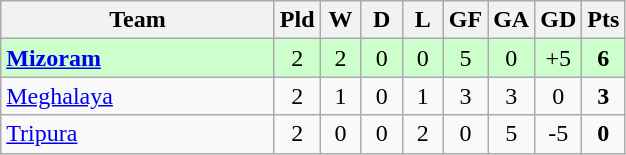<table class="wikitable" style="text-align: center;">
<tr>
<th width="175">Team</th>
<th width="20">Pld</th>
<th width="20">W</th>
<th width="20">D</th>
<th width="20">L</th>
<th width="20">GF</th>
<th width="20">GA</th>
<th width="20">GD</th>
<th width="20">Pts</th>
</tr>
<tr bgcolor=#ccffcc>
<td align=left><strong><a href='#'>Mizoram</a></strong></td>
<td>2</td>
<td>2</td>
<td>0</td>
<td>0</td>
<td>5</td>
<td>0</td>
<td>+5</td>
<td><strong>6</strong></td>
</tr>
<tr>
<td align=left><a href='#'>Meghalaya</a></td>
<td>2</td>
<td>1</td>
<td>0</td>
<td>1</td>
<td>3</td>
<td>3</td>
<td>0</td>
<td><strong>3</strong></td>
</tr>
<tr>
<td align=left><a href='#'>Tripura</a></td>
<td>2</td>
<td>0</td>
<td>0</td>
<td>2</td>
<td>0</td>
<td>5</td>
<td>-5</td>
<td><strong>0</strong></td>
</tr>
</table>
